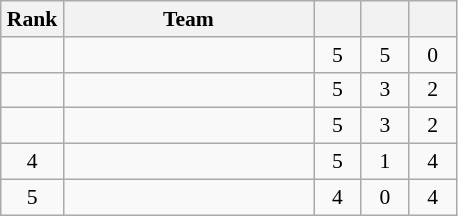<table class="wikitable" style="text-align:center; font-size:90%;">
<tr>
<th width=35>Rank</th>
<th width=160>Team</th>
<th width=25></th>
<th width=25></th>
<th width=25></th>
</tr>
<tr>
<td></td>
<td align="left"></td>
<td>5</td>
<td>5</td>
<td>0</td>
</tr>
<tr>
<td></td>
<td align="left"></td>
<td>5</td>
<td>3</td>
<td>2</td>
</tr>
<tr>
<td></td>
<td align="left"></td>
<td>5</td>
<td>3</td>
<td>2</td>
</tr>
<tr>
<td>4</td>
<td align="left"></td>
<td>5</td>
<td>1</td>
<td>4</td>
</tr>
<tr>
<td>5</td>
<td align="left"></td>
<td>4</td>
<td>0</td>
<td>4</td>
</tr>
</table>
